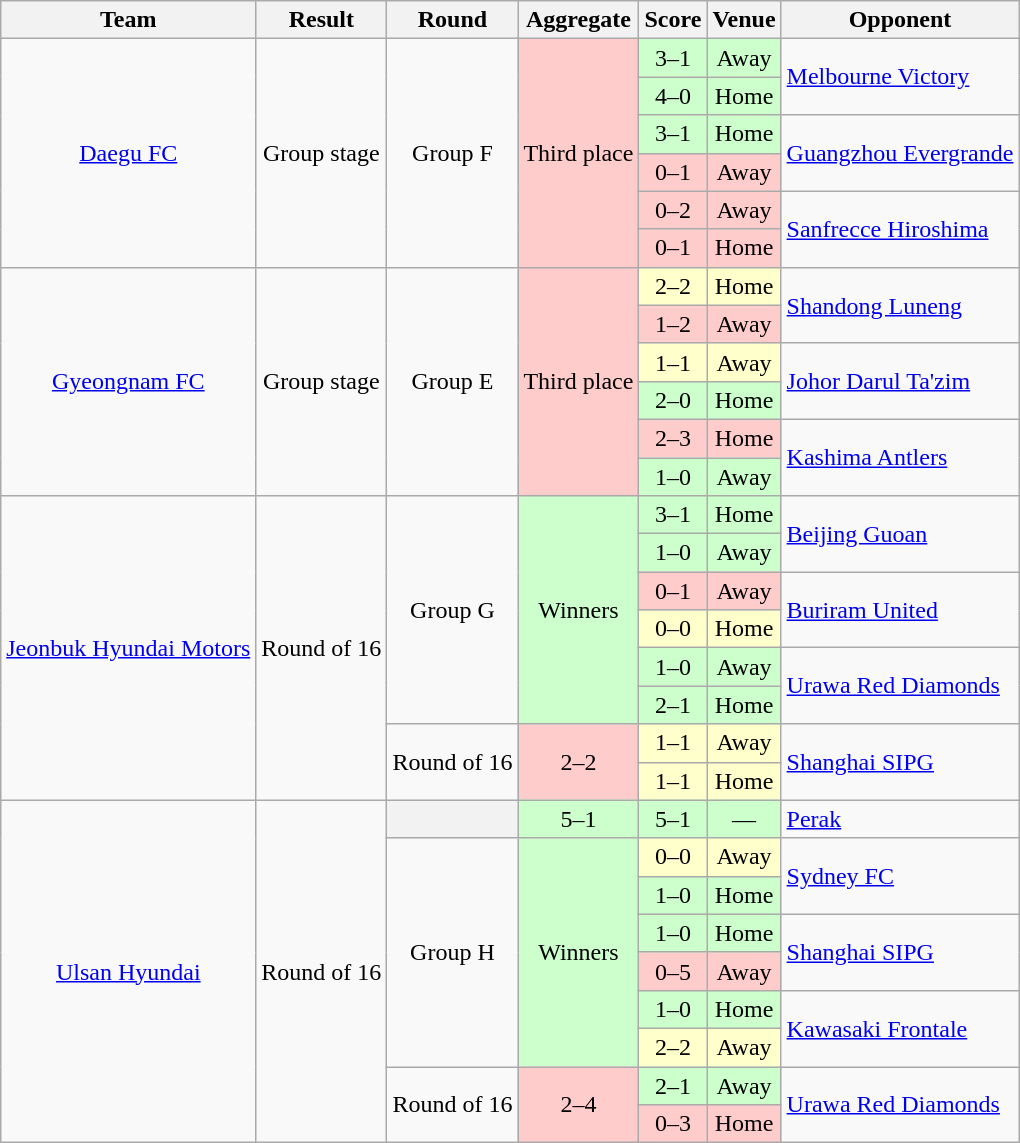<table class="wikitable" style="text-align:center;">
<tr>
<th>Team</th>
<th>Result</th>
<th>Round</th>
<th>Aggregate</th>
<th>Score</th>
<th>Venue</th>
<th>Opponent</th>
</tr>
<tr>
<td rowspan="6"><a href='#'>Daegu FC</a></td>
<td rowspan="6">Group stage</td>
<td rowspan="6">Group F</td>
<td rowspan="6" bgcolor="#fcc">Third place</td>
<td bgcolor="#cfc">3–1</td>
<td bgcolor="#cfc">Away</td>
<td rowspan="2" align="left"> <a href='#'>Melbourne Victory</a></td>
</tr>
<tr>
<td bgcolor="#cfc">4–0</td>
<td bgcolor="#cfc">Home</td>
</tr>
<tr>
<td bgcolor="#cfc">3–1</td>
<td bgcolor="#cfc">Home</td>
<td rowspan="2" align="left"> <a href='#'>Guangzhou Evergrande</a></td>
</tr>
<tr>
<td bgcolor="#fcc">0–1</td>
<td bgcolor="#fcc">Away</td>
</tr>
<tr>
<td bgcolor="#fcc">0–2</td>
<td bgcolor="#fcc">Away</td>
<td rowspan="2" align="left"> <a href='#'>Sanfrecce Hiroshima</a></td>
</tr>
<tr>
<td bgcolor="#fcc">0–1</td>
<td bgcolor="#fcc">Home</td>
</tr>
<tr>
<td rowspan="6"><a href='#'>Gyeongnam FC</a></td>
<td rowspan="6">Group stage</td>
<td rowspan="6">Group E</td>
<td rowspan="6" bgcolor="#fcc">Third place</td>
<td bgcolor="#ffc">2–2</td>
<td bgcolor="#ffc">Home</td>
<td rowspan="2" align="left"> <a href='#'>Shandong Luneng</a></td>
</tr>
<tr>
<td bgcolor="#fcc">1–2</td>
<td bgcolor="#fcc">Away</td>
</tr>
<tr>
<td bgcolor="#ffc">1–1</td>
<td bgcolor="#ffc">Away</td>
<td rowspan="2" align="left"> <a href='#'>Johor Darul Ta'zim</a></td>
</tr>
<tr>
<td bgcolor="#cfc">2–0</td>
<td bgcolor="#cfc">Home</td>
</tr>
<tr>
<td bgcolor="#fcc">2–3</td>
<td bgcolor="#fcc">Home</td>
<td rowspan="2" align="left"> <a href='#'>Kashima Antlers</a></td>
</tr>
<tr>
<td bgcolor="#cfc">1–0</td>
<td bgcolor="#cfc">Away</td>
</tr>
<tr>
<td rowspan="8"><a href='#'>Jeonbuk Hyundai Motors</a></td>
<td rowspan="8">Round of 16</td>
<td rowspan="6">Group G</td>
<td rowspan="6" bgcolor="#cfc">Winners</td>
<td bgcolor="#cfc">3–1</td>
<td bgcolor="#cfc">Home</td>
<td rowspan="2" align="left"> <a href='#'>Beijing Guoan</a></td>
</tr>
<tr>
<td bgcolor="#cfc">1–0</td>
<td bgcolor="#cfc">Away</td>
</tr>
<tr>
<td bgcolor="#fcc">0–1</td>
<td bgcolor="#fcc">Away</td>
<td rowspan="2" align="left"> <a href='#'>Buriram United</a></td>
</tr>
<tr>
<td bgcolor="#ffc">0–0</td>
<td bgcolor="#ffc">Home</td>
</tr>
<tr>
<td bgcolor="#cfc">1–0</td>
<td bgcolor="#cfc">Away</td>
<td rowspan="2" align="left"> <a href='#'>Urawa Red Diamonds</a></td>
</tr>
<tr>
<td bgcolor="#cfc">2–1</td>
<td bgcolor="#cfc">Home</td>
</tr>
<tr>
<td rowspan="2">Round of 16</td>
<td rowspan="2" bgcolor="#fcc">2–2 </td>
<td bgcolor="#ffc">1–1</td>
<td bgcolor="#ffc">Away</td>
<td rowspan="2" align="left"> <a href='#'>Shanghai SIPG</a></td>
</tr>
<tr>
<td bgcolor="#ffc">1–1 </td>
<td bgcolor="#ffc">Home</td>
</tr>
<tr>
<td rowspan="9"><a href='#'>Ulsan Hyundai</a></td>
<td rowspan="9">Round of 16</td>
<th></th>
<td bgcolor="#cfc">5–1</td>
<td bgcolor="#cfc">5–1</td>
<td bgcolor="#cfc">—</td>
<td align="left"> <a href='#'>Perak</a></td>
</tr>
<tr>
<td rowspan="6">Group H</td>
<td rowspan="6" bgcolor="#cfc">Winners</td>
<td bgcolor="#ffc">0–0</td>
<td bgcolor="#ffc">Away</td>
<td rowspan="2" align="left"> <a href='#'>Sydney FC</a></td>
</tr>
<tr>
<td bgcolor="#cfc">1–0</td>
<td bgcolor="#cfc">Home</td>
</tr>
<tr>
<td bgcolor="#cfc">1–0</td>
<td bgcolor="#cfc">Home</td>
<td rowspan="2" align="left"> <a href='#'>Shanghai SIPG</a></td>
</tr>
<tr>
<td bgcolor="#fcc">0–5</td>
<td bgcolor="#fcc">Away</td>
</tr>
<tr>
<td bgcolor="#cfc">1–0</td>
<td bgcolor="#cfc">Home</td>
<td rowspan="2" align="left"> <a href='#'>Kawasaki Frontale</a></td>
</tr>
<tr>
<td bgcolor="#ffc">2–2</td>
<td bgcolor="#ffc">Away</td>
</tr>
<tr>
<td rowspan="2">Round of 16</td>
<td rowspan="2" bgcolor="#fcc">2–4</td>
<td bgcolor="#cfc">2–1</td>
<td bgcolor="#cfc">Away</td>
<td rowspan="2" align="left"> <a href='#'>Urawa Red Diamonds</a></td>
</tr>
<tr>
<td bgcolor="#fcc">0–3</td>
<td bgcolor="#fcc">Home</td>
</tr>
</table>
